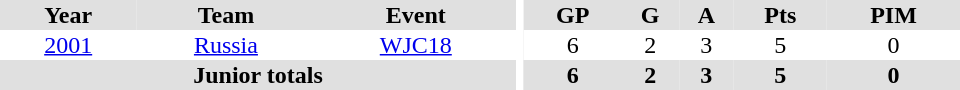<table border="0" cellpadding="1" cellspacing="0" ID="Table3" style="text-align:center; width:40em">
<tr ALIGN="center" bgcolor="#e0e0e0">
<th>Year</th>
<th>Team</th>
<th>Event</th>
<th rowspan="99" bgcolor="#ffffff"></th>
<th>GP</th>
<th>G</th>
<th>A</th>
<th>Pts</th>
<th>PIM</th>
</tr>
<tr>
<td><a href='#'>2001</a></td>
<td><a href='#'>Russia</a></td>
<td><a href='#'>WJC18</a></td>
<td>6</td>
<td>2</td>
<td>3</td>
<td>5</td>
<td>0</td>
</tr>
<tr bgcolor="#e0e0e0">
<th colspan="3">Junior totals</th>
<th>6</th>
<th>2</th>
<th>3</th>
<th>5</th>
<th>0</th>
</tr>
</table>
